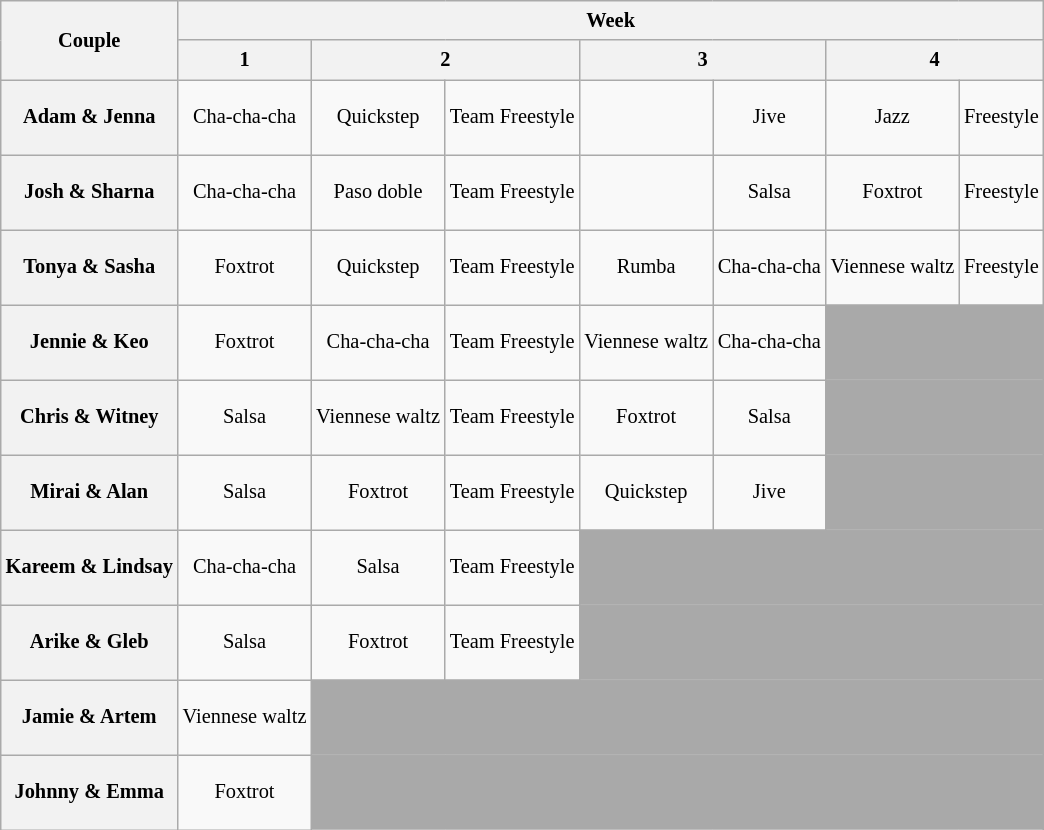<table class="wikitable unsortable" style="text-align:center; font-size:85%; line-height:20px">
<tr>
<th scope="col" rowspan="2">Couple</th>
<th colspan="7">Week</th>
</tr>
<tr>
<th scope="col">1</th>
<th colspan="2" scope="col">2</th>
<th colspan="2" scope="col">3</th>
<th colspan="2" scope="col">4</th>
</tr>
<tr style="height:50px">
<th scope="row">Adam & Jenna</th>
<td>Cha-cha-cha</td>
<td>Quickstep</td>
<td>Team Freestyle</td>
<td></td>
<td>Jive</td>
<td>Jazz</td>
<td>Freestyle</td>
</tr>
<tr style="height:50px">
<th scope="row">Josh & Sharna</th>
<td>Cha-cha-cha</td>
<td>Paso doble</td>
<td>Team Freestyle</td>
<td></td>
<td>Salsa</td>
<td>Foxtrot</td>
<td>Freestyle</td>
</tr>
<tr style="height:50px">
<th scope="row">Tonya & Sasha</th>
<td>Foxtrot</td>
<td>Quickstep</td>
<td>Team Freestyle</td>
<td>Rumba</td>
<td>Cha-cha-cha</td>
<td>Viennese waltz</td>
<td>Freestyle</td>
</tr>
<tr style="height:50px">
<th scope="row">Jennie & Keo</th>
<td>Foxtrot</td>
<td>Cha-cha-cha</td>
<td>Team Freestyle</td>
<td>Viennese waltz</td>
<td>Cha-cha-cha</td>
<td colspan=2 style="background:darkgrey"></td>
</tr>
<tr style="height:50px">
<th scope="row">Chris & Witney</th>
<td>Salsa</td>
<td>Viennese waltz</td>
<td>Team Freestyle</td>
<td>Foxtrot</td>
<td>Salsa</td>
<td colspan=2 style="background:darkgrey"></td>
</tr>
<tr style="height:50px">
<th scope="row">Mirai & Alan</th>
<td>Salsa</td>
<td>Foxtrot</td>
<td>Team Freestyle</td>
<td>Quickstep</td>
<td>Jive</td>
<td colspan=2 style="background:darkgrey"></td>
</tr>
<tr style="height:50px">
<th scope="row">Kareem & Lindsay</th>
<td>Cha-cha-cha</td>
<td>Salsa</td>
<td>Team Freestyle</td>
<td colspan=4 style="background:darkgrey"></td>
</tr>
<tr style="height:50px">
<th scope="row">Arike & Gleb</th>
<td>Salsa</td>
<td>Foxtrot</td>
<td>Team Freestyle</td>
<td colspan=4 style="background:darkgrey"></td>
</tr>
<tr style="height:50px">
<th scope="row">Jamie & Artem</th>
<td>Viennese waltz</td>
<td colspan=6 style="background:darkgrey"></td>
</tr>
<tr style="height:50px">
<th scope="row">Johnny & Emma</th>
<td>Foxtrot</td>
<td colspan=6 style="background:darkgrey"></td>
</tr>
</table>
